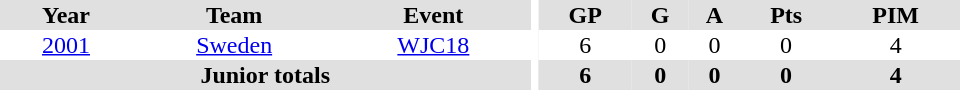<table border="0" cellpadding="1" cellspacing="0" ID="Table3" style="text-align:center; width:40em">
<tr ALIGN="center" bgcolor="#e0e0e0">
<th>Year</th>
<th>Team</th>
<th>Event</th>
<th rowspan="99" bgcolor="#ffffff"></th>
<th>GP</th>
<th>G</th>
<th>A</th>
<th>Pts</th>
<th>PIM</th>
</tr>
<tr>
<td><a href='#'>2001</a></td>
<td><a href='#'>Sweden</a></td>
<td><a href='#'>WJC18</a></td>
<td>6</td>
<td>0</td>
<td>0</td>
<td>0</td>
<td>4</td>
</tr>
<tr bgcolor="#e0e0e0">
<th colspan="3">Junior totals</th>
<th>6</th>
<th>0</th>
<th>0</th>
<th>0</th>
<th>4</th>
</tr>
</table>
